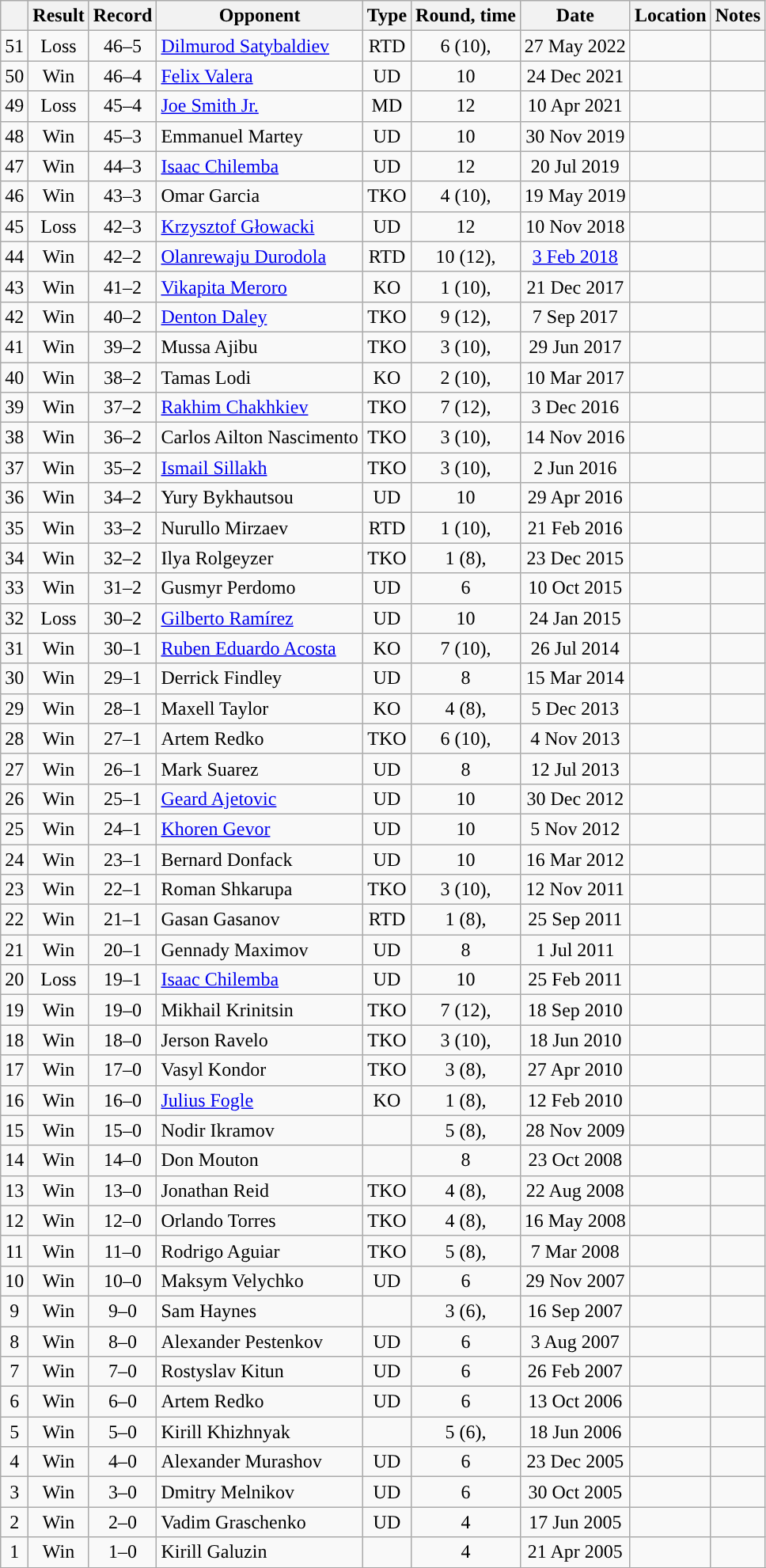<table class="wikitable" style="text-align:center">
<tr>
<th></th>
<th>Result</th>
<th>Record</th>
<th>Opponent</th>
<th>Type</th>
<th>Round, time</th>
<th>Date</th>
<th>Location</th>
<th>Notes</th>
</tr>
<tr>
<td>51</td>
<td>Loss</td>
<td>46–5</td>
<td style="text-align:left;"><a href='#'>Dilmurod Satybaldiev</a></td>
<td>RTD</td>
<td>6 (10), </td>
<td>27 May 2022</td>
<td style="text-align:left;"></td>
<td></td>
</tr>
<tr>
<td>50</td>
<td>Win</td>
<td>46–4</td>
<td style="text-align:left;"><a href='#'>Felix Valera</a></td>
<td>UD</td>
<td>10</td>
<td>24 Dec 2021</td>
<td style="text-align:left;"></td>
<td></td>
</tr>
<tr>
<td>49</td>
<td>Loss</td>
<td>45–4</td>
<td style="text-align:left;"><a href='#'>Joe Smith Jr.</a></td>
<td>MD</td>
<td>12</td>
<td>10 Apr 2021</td>
<td style="text-align:left;"></td>
<td style="text-align:left;"></td>
</tr>
<tr>
<td>48</td>
<td>Win</td>
<td>45–3</td>
<td style="text-align:left;">Emmanuel Martey</td>
<td>UD</td>
<td>10</td>
<td>30 Nov 2019</td>
<td style="text-align:left;"></td>
<td></td>
</tr>
<tr>
<td>47</td>
<td>Win</td>
<td>44–3</td>
<td style="text-align:left;"><a href='#'>Isaac Chilemba</a></td>
<td>UD</td>
<td>12</td>
<td>20 Jul 2019</td>
<td style="text-align:left;"></td>
<td style="text-align:left;"></td>
</tr>
<tr>
<td>46</td>
<td>Win</td>
<td>43–3</td>
<td style="text-align:left;">Omar Garcia</td>
<td>TKO</td>
<td>4 (10), </td>
<td>19 May 2019</td>
<td style="text-align:left;"></td>
<td></td>
</tr>
<tr>
<td>45</td>
<td>Loss</td>
<td>42–3</td>
<td style="text-align:left;"><a href='#'>Krzysztof Głowacki</a></td>
<td>UD</td>
<td>12</td>
<td>10 Nov 2018</td>
<td style="text-align:left;"></td>
<td style="text-align:left;"></td>
</tr>
<tr>
<td>44</td>
<td>Win</td>
<td>42–2</td>
<td style="text-align:left;"><a href='#'>Olanrewaju Durodola</a></td>
<td>RTD</td>
<td>10 (12), </td>
<td><a href='#'>3 Feb 2018</a></td>
<td style="text-align:left;"></td>
<td style="text-align:left;"></td>
</tr>
<tr>
<td>43</td>
<td>Win</td>
<td>41–2</td>
<td style="text-align:left;"><a href='#'>Vikapita Meroro</a></td>
<td>KO</td>
<td>1 (10), </td>
<td>21 Dec 2017</td>
<td style="text-align:left;"></td>
<td></td>
</tr>
<tr>
<td>42</td>
<td>Win</td>
<td>40–2</td>
<td style="text-align:left;"><a href='#'>Denton Daley</a></td>
<td>TKO</td>
<td>9 (12), </td>
<td>7 Sep 2017</td>
<td style="text-align:left;"></td>
<td style="text-align:left;"></td>
</tr>
<tr>
<td>41</td>
<td>Win</td>
<td>39–2</td>
<td style="text-align:left;">Mussa Ajibu</td>
<td>TKO</td>
<td>3 (10), </td>
<td>29 Jun 2017</td>
<td style="text-align:left;"></td>
<td></td>
</tr>
<tr>
<td>40</td>
<td>Win</td>
<td>38–2</td>
<td style="text-align:left;">Tamas Lodi</td>
<td>KO</td>
<td>2 (10), </td>
<td>10 Mar 2017</td>
<td style="text-align:left;"></td>
<td></td>
</tr>
<tr>
<td>39</td>
<td>Win</td>
<td>37–2</td>
<td style="text-align:left;"><a href='#'>Rakhim Chakhkiev</a></td>
<td>TKO</td>
<td>7 (12), </td>
<td>3 Dec 2016</td>
<td style="text-align:left;"></td>
<td style="text-align:left;"></td>
</tr>
<tr>
<td>38</td>
<td>Win</td>
<td>36–2</td>
<td style="text-align:left;">Carlos Ailton Nascimento</td>
<td>TKO</td>
<td>3 (10), </td>
<td>14 Nov 2016</td>
<td style="text-align:left;"></td>
<td style="text-align:left;"></td>
</tr>
<tr>
<td>37</td>
<td>Win</td>
<td>35–2</td>
<td style="text-align:left;"><a href='#'>Ismail Sillakh</a></td>
<td>TKO</td>
<td>3 (10), </td>
<td>2 Jun 2016</td>
<td style="text-align:left;"></td>
<td></td>
</tr>
<tr>
<td>36</td>
<td>Win</td>
<td>34–2</td>
<td style="text-align:left;">Yury Bykhautsou</td>
<td>UD</td>
<td>10</td>
<td>29 Apr 2016</td>
<td style="text-align:left;"></td>
<td></td>
</tr>
<tr>
<td>35</td>
<td>Win</td>
<td>33–2</td>
<td style="text-align:left;">Nurullo Mirzaev</td>
<td>RTD</td>
<td>1 (10), </td>
<td>21 Feb 2016</td>
<td style="text-align:left;"></td>
<td></td>
</tr>
<tr>
<td>34</td>
<td>Win</td>
<td>32–2</td>
<td style="text-align:left;">Ilya Rolgeyzer</td>
<td>TKO</td>
<td>1 (8), </td>
<td>23 Dec 2015</td>
<td style="text-align:left;"></td>
<td></td>
</tr>
<tr>
<td>33</td>
<td>Win</td>
<td>31–2</td>
<td style="text-align:left;">Gusmyr Perdomo</td>
<td>UD</td>
<td>6</td>
<td>10 Oct 2015</td>
<td style="text-align:left;"></td>
<td></td>
</tr>
<tr>
<td>32</td>
<td>Loss</td>
<td>30–2</td>
<td style="text-align:left;"><a href='#'>Gilberto Ramírez</a></td>
<td>UD</td>
<td>10</td>
<td>24 Jan 2015</td>
<td style="text-align:left;"></td>
<td></td>
</tr>
<tr>
<td>31</td>
<td>Win</td>
<td>30–1</td>
<td style="text-align:left;"><a href='#'>Ruben Eduardo Acosta</a></td>
<td>KO</td>
<td>7 (10), </td>
<td>26 Jul 2014</td>
<td style="text-align:left;"></td>
<td style="text-align:left;"></td>
</tr>
<tr>
<td>30</td>
<td>Win</td>
<td>29–1</td>
<td style="text-align:left;">Derrick Findley</td>
<td>UD</td>
<td>8</td>
<td>15 Mar 2014</td>
<td style="text-align:left;"></td>
<td></td>
</tr>
<tr>
<td>29</td>
<td>Win</td>
<td>28–1</td>
<td style="text-align:left;">Maxell Taylor</td>
<td>KO</td>
<td>4 (8), </td>
<td>5 Dec 2013</td>
<td style="text-align:left;"></td>
<td></td>
</tr>
<tr>
<td>28</td>
<td>Win</td>
<td>27–1</td>
<td style="text-align:left;">Artem Redko</td>
<td>TKO</td>
<td>6 (10), </td>
<td>4 Nov 2013</td>
<td style="text-align:left;"></td>
<td></td>
</tr>
<tr>
<td>27</td>
<td>Win</td>
<td>26–1</td>
<td style="text-align:left;">Mark Suarez</td>
<td>UD</td>
<td>8</td>
<td>12 Jul 2013</td>
<td style="text-align:left;"></td>
<td></td>
</tr>
<tr>
<td>26</td>
<td>Win</td>
<td>25–1</td>
<td style="text-align:left;"><a href='#'>Geard Ajetovic</a></td>
<td>UD</td>
<td>10</td>
<td>30 Dec 2012</td>
<td style="text-align:left;"></td>
<td></td>
</tr>
<tr>
<td>25</td>
<td>Win</td>
<td>24–1</td>
<td style="text-align:left;"><a href='#'>Khoren Gevor</a></td>
<td>UD</td>
<td>10</td>
<td>5 Nov 2012</td>
<td style="text-align:left;"></td>
<td style="text-align:left;"></td>
</tr>
<tr>
<td>24</td>
<td>Win</td>
<td>23–1</td>
<td style="text-align:left;">Bernard Donfack</td>
<td>UD</td>
<td>10</td>
<td>16 Mar 2012</td>
<td style="text-align:left;"></td>
<td></td>
</tr>
<tr>
<td>23</td>
<td>Win</td>
<td>22–1</td>
<td style="text-align:left;">Roman Shkarupa</td>
<td>TKO</td>
<td>3 (10), </td>
<td>12 Nov 2011</td>
<td style="text-align:left;"></td>
<td style="text-align:left;"></td>
</tr>
<tr>
<td>22</td>
<td>Win</td>
<td>21–1</td>
<td style="text-align:left;">Gasan Gasanov</td>
<td>RTD</td>
<td>1 (8), </td>
<td>25 Sep 2011</td>
<td style="text-align:left;"></td>
<td></td>
</tr>
<tr>
<td>21</td>
<td>Win</td>
<td>20–1</td>
<td style="text-align:left;">Gennady Maximov</td>
<td>UD</td>
<td>8</td>
<td>1 Jul 2011</td>
<td style="text-align:left;"></td>
<td></td>
</tr>
<tr>
<td>20</td>
<td>Loss</td>
<td>19–1</td>
<td style="text-align:left;"><a href='#'>Isaac Chilemba</a></td>
<td>UD</td>
<td>10</td>
<td>25 Feb 2011</td>
<td style="text-align:left;"></td>
<td></td>
</tr>
<tr>
<td>19</td>
<td>Win</td>
<td>19–0</td>
<td style="text-align:left;">Mikhail Krinitsin</td>
<td>TKO</td>
<td>7 (12), </td>
<td>18 Sep 2010</td>
<td style="text-align:left;"></td>
<td style="text-align:left;"></td>
</tr>
<tr>
<td>18</td>
<td>Win</td>
<td>18–0</td>
<td style="text-align:left;">Jerson Ravelo</td>
<td>TKO</td>
<td>3 (10), </td>
<td>18 Jun 2010</td>
<td style="text-align:left;"></td>
<td></td>
</tr>
<tr>
<td>17</td>
<td>Win</td>
<td>17–0</td>
<td style="text-align:left;">Vasyl Kondor</td>
<td>TKO</td>
<td>3 (8), </td>
<td>27 Apr 2010</td>
<td style="text-align:left;"></td>
<td></td>
</tr>
<tr>
<td>16</td>
<td>Win</td>
<td>16–0</td>
<td style="text-align:left;"><a href='#'>Julius Fogle</a></td>
<td>KO</td>
<td>1 (8), </td>
<td>12 Feb 2010</td>
<td style="text-align:left;"></td>
<td></td>
</tr>
<tr>
<td>15</td>
<td>Win</td>
<td>15–0</td>
<td style="text-align:left;">Nodir Ikramov</td>
<td></td>
<td>5 (8), </td>
<td>28 Nov 2009</td>
<td style="text-align:left;"></td>
<td></td>
</tr>
<tr>
<td>14</td>
<td>Win</td>
<td>14–0</td>
<td style="text-align:left;">Don Mouton</td>
<td></td>
<td>8</td>
<td>23 Oct 2008</td>
<td style="text-align:left;"></td>
<td></td>
</tr>
<tr>
<td>13</td>
<td>Win</td>
<td>13–0</td>
<td style="text-align:left;">Jonathan Reid</td>
<td>TKO</td>
<td>4 (8), </td>
<td>22 Aug 2008</td>
<td style="text-align:left;"></td>
<td></td>
</tr>
<tr>
<td>12</td>
<td>Win</td>
<td>12–0</td>
<td style="text-align:left;">Orlando Torres</td>
<td>TKO</td>
<td>4 (8), </td>
<td>16 May 2008</td>
<td style="text-align:left;"></td>
<td></td>
</tr>
<tr>
<td>11</td>
<td>Win</td>
<td>11–0</td>
<td style="text-align:left;">Rodrigo Aguiar</td>
<td>TKO</td>
<td>5 (8), </td>
<td>7 Mar 2008</td>
<td style="text-align:left;"></td>
<td></td>
</tr>
<tr>
<td>10</td>
<td>Win</td>
<td>10–0</td>
<td style="text-align:left;">Maksym Velychko</td>
<td>UD</td>
<td>6</td>
<td>29 Nov 2007</td>
<td style="text-align:left;"></td>
<td></td>
</tr>
<tr>
<td>9</td>
<td>Win</td>
<td>9–0</td>
<td style="text-align:left;">Sam Haynes</td>
<td></td>
<td>3 (6), </td>
<td>16 Sep 2007</td>
<td style="text-align:left;"></td>
<td></td>
</tr>
<tr>
<td>8</td>
<td>Win</td>
<td>8–0</td>
<td style="text-align:left;">Alexander Pestenkov</td>
<td>UD</td>
<td>6</td>
<td>3 Aug 2007</td>
<td style="text-align:left;"></td>
<td></td>
</tr>
<tr>
<td>7</td>
<td>Win</td>
<td>7–0</td>
<td style="text-align:left;">Rostyslav Kitun</td>
<td>UD</td>
<td>6</td>
<td>26 Feb 2007</td>
<td style="text-align:left;"></td>
<td></td>
</tr>
<tr>
<td>6</td>
<td>Win</td>
<td>6–0</td>
<td style="text-align:left;">Artem Redko</td>
<td>UD</td>
<td>6</td>
<td>13 Oct 2006</td>
<td style="text-align:left;"></td>
<td></td>
</tr>
<tr>
<td>5</td>
<td>Win</td>
<td>5–0</td>
<td style="text-align:left;">Kirill Khizhnyak</td>
<td></td>
<td>5 (6), </td>
<td>18 Jun 2006</td>
<td style="text-align:left;"></td>
<td></td>
</tr>
<tr>
<td>4</td>
<td>Win</td>
<td>4–0</td>
<td style="text-align:left;">Alexander Murashov</td>
<td>UD</td>
<td>6</td>
<td>23 Dec 2005</td>
<td style="text-align:left;"></td>
<td></td>
</tr>
<tr>
<td>3</td>
<td>Win</td>
<td>3–0</td>
<td style="text-align:left;">Dmitry Melnikov</td>
<td>UD</td>
<td>6</td>
<td>30 Oct 2005</td>
<td style="text-align:left;"></td>
<td></td>
</tr>
<tr>
<td>2</td>
<td>Win</td>
<td>2–0</td>
<td style="text-align:left;">Vadim Graschenko</td>
<td>UD</td>
<td>4</td>
<td>17 Jun 2005</td>
<td style="text-align:left;"></td>
<td></td>
</tr>
<tr>
<td>1</td>
<td>Win</td>
<td>1–0</td>
<td style="text-align:left;">Kirill Galuzin</td>
<td></td>
<td>4</td>
<td>21 Apr 2005</td>
<td style="text-align:left;"></td>
<td></td>
</tr>
<tr>
</tr>
</table>
